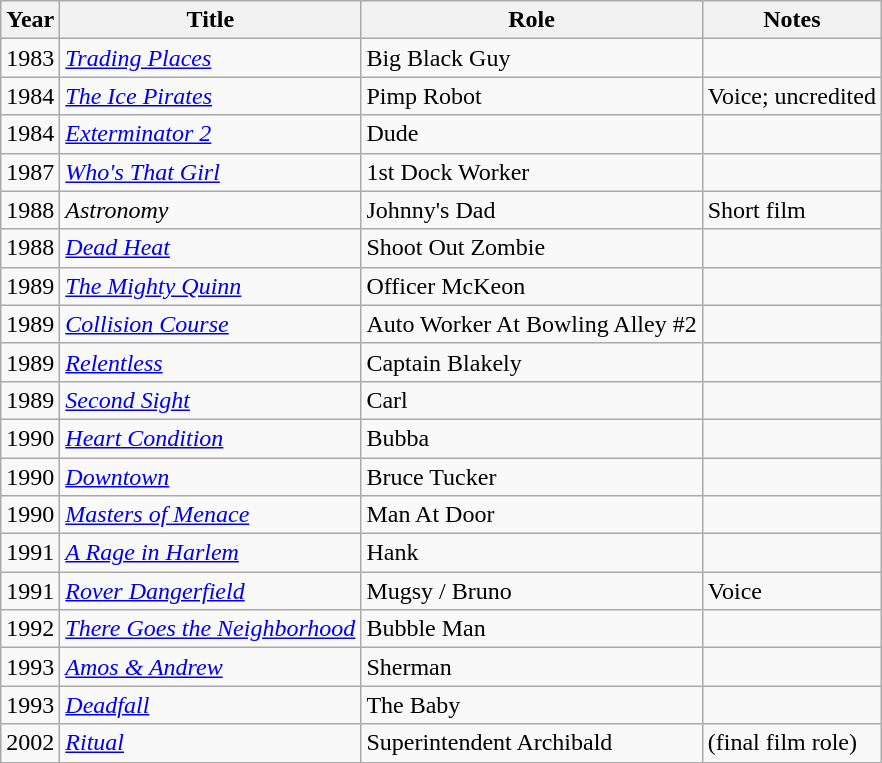<table class="wikitable sortable">
<tr>
<th>Year</th>
<th>Title</th>
<th>Role</th>
<th class="unsortable">Notes</th>
</tr>
<tr>
<td>1983</td>
<td><em><a href='#'>Trading Places</a></em></td>
<td>Big Black Guy</td>
<td></td>
</tr>
<tr>
<td>1984</td>
<td><em><a href='#'>The Ice Pirates</a></em></td>
<td>Pimp Robot</td>
<td>Voice; uncredited</td>
</tr>
<tr>
<td>1984</td>
<td><em><a href='#'>Exterminator 2</a></em></td>
<td>Dude</td>
<td></td>
</tr>
<tr>
<td>1987</td>
<td><em><a href='#'>Who's That Girl</a></em></td>
<td>1st Dock Worker</td>
<td></td>
</tr>
<tr>
<td>1988</td>
<td><em>Astronomy</em></td>
<td>Johnny's Dad</td>
<td>Short film</td>
</tr>
<tr>
<td>1988</td>
<td><em><a href='#'>Dead Heat</a></em></td>
<td>Shoot Out Zombie</td>
<td></td>
</tr>
<tr>
<td>1989</td>
<td><em><a href='#'>The Mighty Quinn</a></em></td>
<td>Officer McKeon</td>
<td></td>
</tr>
<tr>
<td>1989</td>
<td><em><a href='#'>Collision Course</a></em></td>
<td>Auto Worker At Bowling Alley #2</td>
<td></td>
</tr>
<tr>
<td>1989</td>
<td><em><a href='#'>Relentless</a></em></td>
<td>Captain Blakely</td>
<td></td>
</tr>
<tr>
<td>1989</td>
<td><em><a href='#'>Second Sight</a></em></td>
<td>Carl</td>
<td></td>
</tr>
<tr>
<td>1990</td>
<td><em><a href='#'>Heart Condition</a></em></td>
<td>Bubba</td>
<td></td>
</tr>
<tr>
<td>1990</td>
<td><em><a href='#'>Downtown</a></em></td>
<td>Bruce Tucker</td>
<td></td>
</tr>
<tr>
<td>1990</td>
<td><em><a href='#'>Masters of Menace</a></em></td>
<td>Man At Door</td>
<td></td>
</tr>
<tr>
<td>1991</td>
<td><em><a href='#'>A Rage in Harlem</a></em></td>
<td>Hank</td>
<td></td>
</tr>
<tr>
<td>1991</td>
<td><em><a href='#'>Rover Dangerfield</a></em></td>
<td>Mugsy / Bruno</td>
<td>Voice</td>
</tr>
<tr>
<td>1992</td>
<td><em><a href='#'>There Goes the Neighborhood</a></em></td>
<td>Bubble Man</td>
<td></td>
</tr>
<tr>
<td>1993</td>
<td><em><a href='#'>Amos & Andrew</a></em></td>
<td>Sherman</td>
<td></td>
</tr>
<tr>
<td>1993</td>
<td><em><a href='#'>Deadfall</a></em></td>
<td>The Baby</td>
<td></td>
</tr>
<tr>
<td>2002</td>
<td><em><a href='#'>Ritual</a></em></td>
<td>Superintendent Archibald</td>
<td>(final film role)</td>
</tr>
</table>
